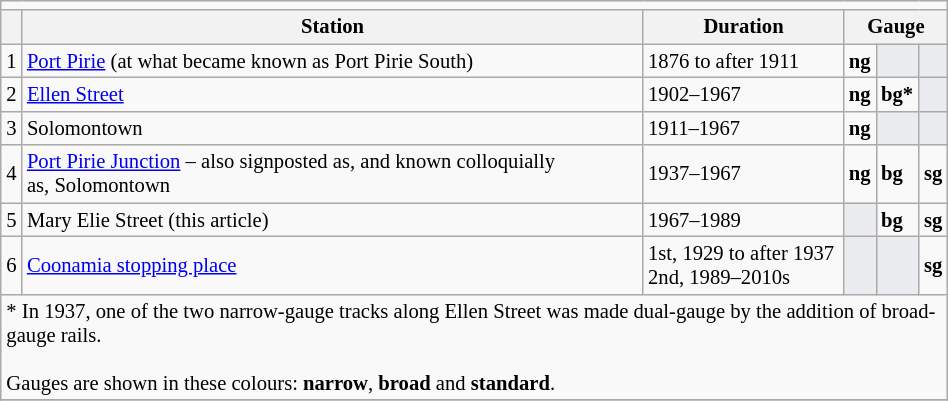<table class="wikitable floatright mw-collapsible mw-collapsed" border= "1" style= "width:50%; font-size: 86%; float:right; margin-left:2em; margin-right:2em; margin-bottom:2em">
<tr>
<td colspan="6"></td>
</tr>
<tr>
<th scope="col"> </th>
<th scope="col">Station</th>
<th scope="col">Duration</th>
<th scope="col" colspan="3">Gauge</th>
</tr>
<tr>
<td>1</td>
<td><a href='#'>Port Pirie</a> (at what became known as Port Pirie South)</td>
<td>1876 to after 1911</td>
<td><span><strong>ng</strong></span></td>
<td style="background: #eaecf0;"> </td>
<td style="background: #eaecf0;"></td>
</tr>
<tr>
<td>2</td>
<td><a href='#'>Ellen Street</a></td>
<td>1902–1967</td>
<td><span><strong>ng</strong></span></td>
<td><span><strong> bg*</strong></span></td>
<td style="background: #eaecf0;"></td>
</tr>
<tr>
<td>3</td>
<td>Solomontown</td>
<td>1911–1967</td>
<td><span><strong>ng</strong></span></td>
<td style="background: #eaecf0;"></td>
<td style="background: #eaecf0;"></td>
</tr>
<tr>
<td>4</td>
<td><a href='#'>Port Pirie Junction</a> – also signposted as, and known colloquially as, Solomontown</td>
<td>1937–1967</td>
<td><span><strong>ng</strong></span></td>
<td><span><strong>bg</strong></span></td>
<td><span><strong>sg</strong></span></td>
</tr>
<tr>
<td>5</td>
<td>Mary Elie Street (this article)</td>
<td>1967–1989</td>
<td style="background: #eaecf0;"></td>
<td><span><strong>bg</strong></span></td>
<td><span><strong>sg</strong></span></td>
</tr>
<tr>
<td>6</td>
<td><a href='#'>Coonamia stopping place</a></td>
<td>1st, 1929 to after 1937<br>2nd, 1989–2010s</td>
<td style="background: #eaecf0;"></td>
<td style="background: #eaecf0;"></td>
<td><span><strong>sg</strong></span></td>
</tr>
<tr>
<td colspan="6">* In 1937, one of the two narrow-gauge tracks along Ellen Street was made dual-gauge by the addition of broad-gauge rails. <br><br>Gauges are shown in these colours: <span><strong>narrow</strong></span>, <span><strong>broad</strong></span> and <span><strong>standard</strong>.</span><br></td>
</tr>
<tr>
</tr>
</table>
